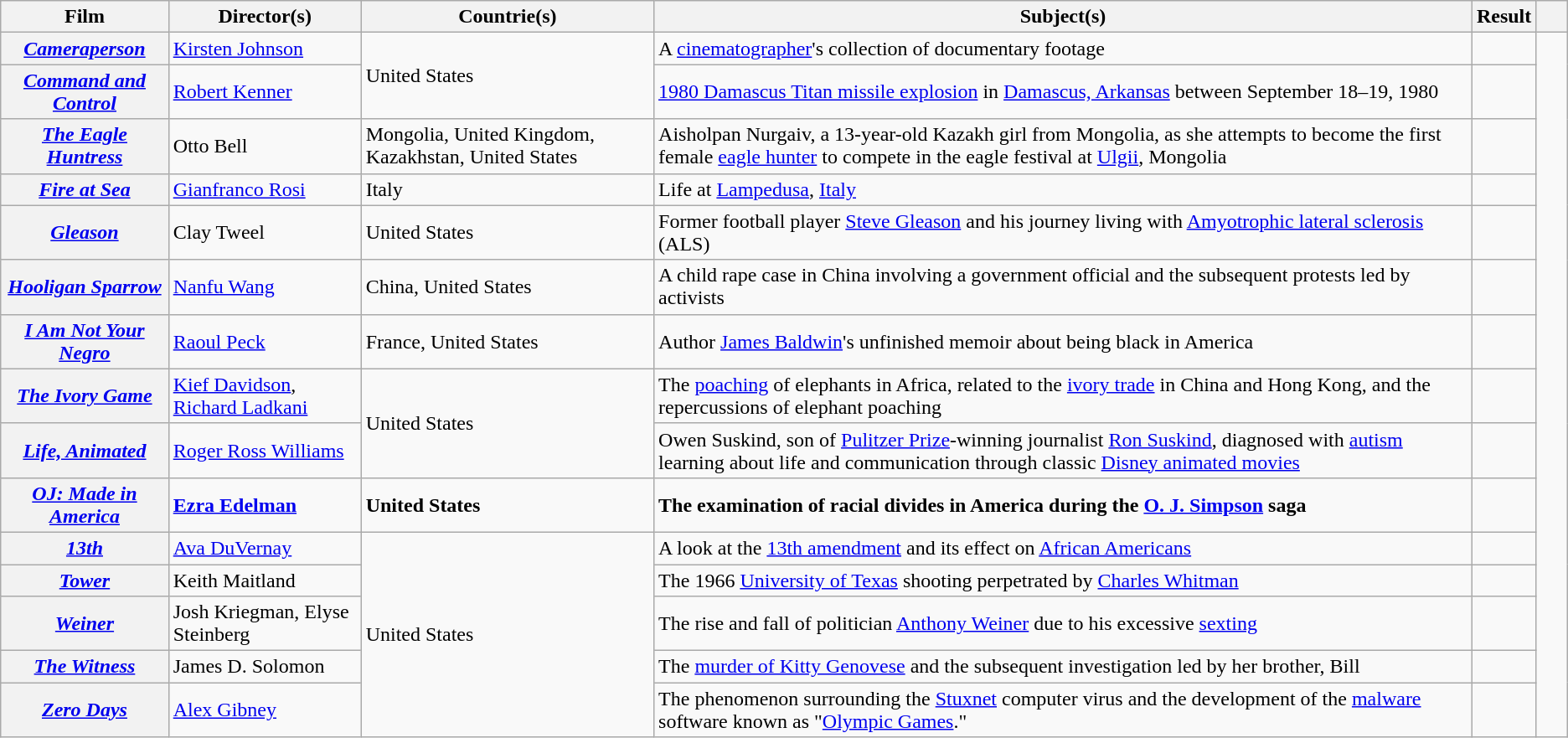<table class="wikitable sortable plainrowheaders">
<tr>
<th scope="col">Film</th>
<th scope="col">Director(s)</th>
<th scope="col">Countrie(s)</th>
<th scope="col">Subject(s)</th>
<th scope="col">Result</th>
<th scope="col" style="width:2%;"></th>
</tr>
<tr>
<th scope="row"><em><a href='#'>Cameraperson</a></em></th>
<td><a href='#'>Kirsten Johnson</a></td>
<td rowspan="2">United States</td>
<td>A <a href='#'>cinematographer</a>'s collection of documentary footage</td>
<td></td>
<td align="center" rowspan="15"></td>
</tr>
<tr>
<th scope="row"><em><a href='#'>Command and Control</a></em></th>
<td><a href='#'>Robert Kenner</a></td>
<td><a href='#'>1980 Damascus Titan missile explosion</a> in <a href='#'>Damascus, Arkansas</a> between September 18–19, 1980</td>
<td></td>
</tr>
<tr>
<th scope="row"><em><a href='#'>The Eagle Huntress</a></em></th>
<td>Otto Bell</td>
<td>Mongolia, United Kingdom, Kazakhstan, United States</td>
<td>Aisholpan Nurgaiv, a 13-year-old Kazakh girl from Mongolia, as she attempts to become the first female <a href='#'>eagle hunter</a> to compete in the eagle festival at <a href='#'>Ulgii</a>, Mongolia</td>
<td></td>
</tr>
<tr>
<th scope="row"><em><a href='#'>Fire at Sea</a></em></th>
<td><a href='#'>Gianfranco Rosi</a></td>
<td>Italy</td>
<td>Life at <a href='#'>Lampedusa</a>, <a href='#'>Italy</a></td>
<td></td>
</tr>
<tr>
<th scope="row"><em><a href='#'>Gleason</a></em></th>
<td>Clay Tweel</td>
<td>United States</td>
<td>Former football player <a href='#'>Steve Gleason</a> and his journey living with <a href='#'>Amyotrophic lateral sclerosis</a> (ALS)</td>
<td></td>
</tr>
<tr>
<th scope="row"><em><a href='#'>Hooligan Sparrow</a></em></th>
<td><a href='#'>Nanfu Wang</a></td>
<td>China, United States</td>
<td>A child rape case in China involving a government official and the subsequent protests led by activists</td>
<td></td>
</tr>
<tr>
<th scope="row"><em><a href='#'>I Am Not Your Negro</a></em></th>
<td><a href='#'>Raoul Peck</a></td>
<td>France, United States</td>
<td>Author <a href='#'>James Baldwin</a>'s unfinished memoir about being black in America</td>
<td></td>
</tr>
<tr>
<th scope="row"><em><a href='#'>The Ivory Game</a></em></th>
<td><a href='#'>Kief Davidson</a>, <a href='#'>Richard Ladkani</a></td>
<td rowspan="2">United States</td>
<td>The <a href='#'>poaching</a> of elephants in Africa, related to the <a href='#'>ivory trade</a> in China and Hong Kong, and the repercussions of elephant poaching</td>
<td></td>
</tr>
<tr>
<th scope="row"><em><a href='#'>Life, Animated</a></em></th>
<td><a href='#'>Roger Ross Williams</a></td>
<td>Owen Suskind, son of <a href='#'>Pulitzer Prize</a>-winning journalist <a href='#'>Ron Suskind</a>, diagnosed with <a href='#'>autism</a> learning about life and communication through classic <a href='#'>Disney animated movies</a></td>
<td></td>
</tr>
<tr>
<th scope="row"><strong><em><a href='#'>OJ: Made in America</a></em></strong></th>
<td><strong><a href='#'>Ezra Edelman</a></strong></td>
<td><strong>United States</strong></td>
<td><strong>The examination of racial divides in America during the <a href='#'>O. J. Simpson</a> saga</strong></td>
<td></td>
</tr>
<tr>
<th scope="row"><em><a href='#'>13th</a></em></th>
<td><a href='#'>Ava DuVernay</a></td>
<td rowspan="5">United States</td>
<td>A look at the <a href='#'>13th amendment</a> and its effect on <a href='#'>African Americans</a></td>
<td></td>
</tr>
<tr>
<th scope="row"><em><a href='#'>Tower</a></em></th>
<td>Keith Maitland</td>
<td>The 1966 <a href='#'>University of Texas</a> shooting perpetrated by <a href='#'>Charles Whitman</a></td>
<td></td>
</tr>
<tr>
<th scope="row"><em><a href='#'>Weiner</a></em></th>
<td>Josh Kriegman, Elyse Steinberg</td>
<td>The rise and fall of politician <a href='#'>Anthony Weiner</a> due to his excessive <a href='#'>sexting</a></td>
<td></td>
</tr>
<tr>
<th scope="row"><em><a href='#'>The Witness</a></em></th>
<td>James D. Solomon</td>
<td>The <a href='#'>murder of Kitty Genovese</a> and the subsequent investigation led by her brother, Bill</td>
<td></td>
</tr>
<tr>
<th scope="row"><em><a href='#'>Zero Days</a></em></th>
<td><a href='#'>Alex Gibney</a></td>
<td>The phenomenon surrounding the <a href='#'>Stuxnet</a> computer virus and the development of the <a href='#'>malware</a> software known as "<a href='#'>Olympic Games</a>."</td>
<td></td>
</tr>
</table>
